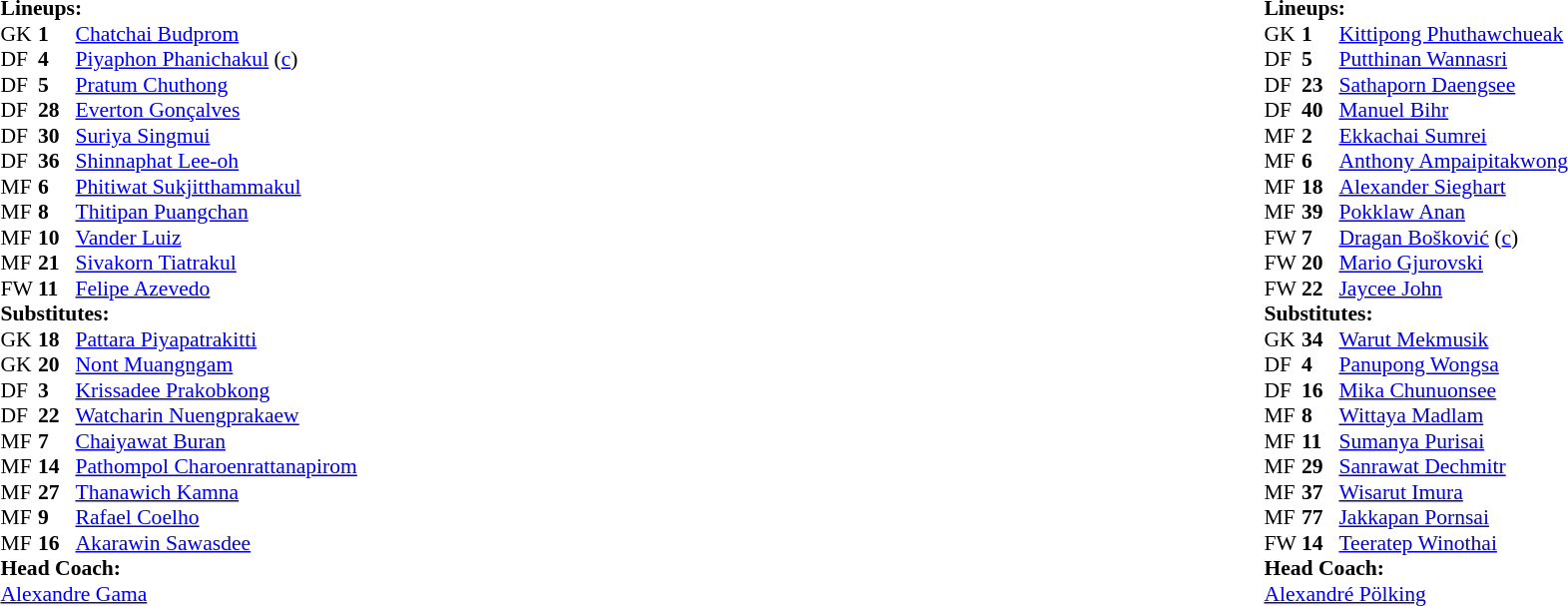<table style="width:100%">
<tr>
<td style="vertical-align:top; width:50%"><br><table style="font-size: 90%" cellspacing="0" cellpadding="0">
<tr>
<td colspan=3><strong>Lineups:</strong></td>
</tr>
<tr>
<th width=25></th>
<th width=25></th>
</tr>
<tr>
<td>GK</td>
<td><strong>1</strong></td>
<td> <a href='#'>Chatchai Budprom</a></td>
</tr>
<tr>
<td>DF</td>
<td><strong>4</strong></td>
<td> <a href='#'>Piyaphon Phanichakul</a> (<a href='#'>c</a>)</td>
<td></td>
<td></td>
</tr>
<tr>
<td>DF</td>
<td><strong>5</strong></td>
<td> <a href='#'>Pratum Chuthong</a></td>
</tr>
<tr>
<td>DF</td>
<td><strong>28</strong></td>
<td> <a href='#'>Everton Gonçalves</a></td>
<td></td>
</tr>
<tr>
<td>DF</td>
<td><strong>30</strong></td>
<td> <a href='#'>Suriya Singmui</a></td>
<td></td>
<td></td>
</tr>
<tr>
<td>DF</td>
<td><strong>36</strong></td>
<td> <a href='#'>Shinnaphat Lee-oh</a></td>
</tr>
<tr>
<td>MF</td>
<td><strong>6</strong></td>
<td> <a href='#'>Phitiwat Sukjitthammakul</a></td>
</tr>
<tr>
<td>MF</td>
<td><strong>8</strong></td>
<td> <a href='#'>Thitipan Puangchan</a></td>
<td></td>
<td></td>
</tr>
<tr>
<td>MF</td>
<td><strong>10</strong></td>
<td> <a href='#'>Vander Luiz</a></td>
<td></td>
<td></td>
</tr>
<tr>
<td>MF</td>
<td><strong>21</strong></td>
<td> <a href='#'>Sivakorn Tiatrakul</a></td>
<td></td>
<td></td>
<td></td>
</tr>
<tr>
<td>FW</td>
<td><strong>11</strong></td>
<td> <a href='#'>Felipe Azevedo</a></td>
<td></td>
<td></td>
<td></td>
</tr>
<tr>
<td colspan=3><strong>Substitutes:</strong></td>
</tr>
<tr>
<td>GK</td>
<td><strong>18</strong></td>
<td> <a href='#'>Pattara Piyapatrakitti</a></td>
</tr>
<tr>
<td>GK</td>
<td><strong>20</strong></td>
<td> <a href='#'>Nont Muangngam</a></td>
</tr>
<tr>
<td>DF</td>
<td><strong>3</strong></td>
<td> <a href='#'>Krissadee Prakobkong</a></td>
</tr>
<tr>
<td>DF</td>
<td><strong>22</strong></td>
<td> <a href='#'>Watcharin Nuengprakaew</a></td>
</tr>
<tr>
<td>MF</td>
<td><strong>7</strong></td>
<td> <a href='#'>Chaiyawat Buran</a></td>
<td></td>
<td></td>
<td></td>
<td></td>
</tr>
<tr>
<td>MF</td>
<td><strong>14</strong></td>
<td> <a href='#'>Pathompol Charoenrattanapirom</a></td>
</tr>
<tr>
<td>MF</td>
<td><strong>27</strong></td>
<td> <a href='#'>Thanawich Kamna</a></td>
<td></td>
<td></td>
<td></td>
</tr>
<tr>
<td>MF</td>
<td><strong>9</strong></td>
<td> <a href='#'>Rafael Coelho</a></td>
<td></td>
<td></td>
<td></td>
<td></td>
</tr>
<tr>
<td>MF</td>
<td><strong>16</strong></td>
<td> <a href='#'>Akarawin Sawasdee</a></td>
</tr>
<tr>
<td colspan=3><strong>Head Coach:</strong></td>
</tr>
<tr>
<td colspan=4> <a href='#'>Alexandre Gama</a></td>
</tr>
</table>
</td>
<td style="vertical-align:top"></td>
<td style="vertical-align:top; width:50%"><br><table cellspacing="0" cellpadding="0" style="font-size:90%; margin:auto">
<tr>
<th width=25></th>
<th width=25></th>
</tr>
<tr>
<td colspan=3><strong>Lineups:</strong></td>
</tr>
<tr>
<td>GK</td>
<td><strong>1</strong></td>
<td> <a href='#'>Kittipong Phuthawchueak</a></td>
</tr>
<tr>
<td>DF</td>
<td><strong>5</strong></td>
<td> <a href='#'>Putthinan Wannasri</a></td>
<td></td>
<td></td>
<td></td>
</tr>
<tr>
<td>DF</td>
<td><strong>23</strong></td>
<td> <a href='#'>Sathaporn Daengsee</a></td>
<td></td>
<td></td>
</tr>
<tr>
<td>DF</td>
<td><strong>40</strong></td>
<td> <a href='#'>Manuel Bihr</a></td>
</tr>
<tr>
<td>MF</td>
<td><strong>2</strong></td>
<td> <a href='#'>Ekkachai Sumrei</a></td>
<td></td>
<td></td>
</tr>
<tr>
<td>MF</td>
<td><strong>6</strong></td>
<td> <a href='#'>Anthony Ampaipitakwong</a></td>
<td></td>
<td></td>
<td></td>
</tr>
<tr>
<td>MF</td>
<td><strong>18</strong></td>
<td> <a href='#'>Alexander Sieghart</a></td>
<td></td>
<td></td>
<td></td>
</tr>
<tr>
<td>MF</td>
<td><strong>39</strong></td>
<td> <a href='#'>Pokklaw Anan</a></td>
<td></td>
</tr>
<tr>
<td>FW</td>
<td><strong>7</strong></td>
<td> <a href='#'>Dragan Bošković</a> (<a href='#'>c</a>)</td>
<td></td>
<td></td>
</tr>
<tr>
<td>FW</td>
<td><strong>20</strong></td>
<td> <a href='#'>Mario Gjurovski</a></td>
</tr>
<tr>
<td>FW</td>
<td><strong>22</strong></td>
<td> <a href='#'>Jaycee John</a></td>
<td></td>
</tr>
<tr>
<td colspan=3><strong>Substitutes:</strong></td>
</tr>
<tr>
<td>GK</td>
<td><strong>34</strong></td>
<td> <a href='#'>Warut Mekmusik</a></td>
</tr>
<tr>
<td>DF</td>
<td><strong>4</strong></td>
<td> <a href='#'>Panupong Wongsa</a></td>
</tr>
<tr>
<td>DF</td>
<td><strong>16</strong></td>
<td> <a href='#'>Mika Chunuonsee</a></td>
</tr>
<tr>
<td>MF</td>
<td><strong>8</strong></td>
<td> <a href='#'>Wittaya Madlam</a></td>
</tr>
<tr>
<td>MF</td>
<td><strong>11</strong></td>
<td> <a href='#'>Sumanya Purisai</a></td>
<td></td>
<td></td>
<td></td>
</tr>
<tr>
<td>MF</td>
<td><strong>29</strong></td>
<td> <a href='#'>Sanrawat Dechmitr</a></td>
<td></td>
<td></td>
<td></td>
</tr>
<tr>
<td>MF</td>
<td><strong>37</strong></td>
<td> <a href='#'>Wisarut Imura</a></td>
</tr>
<tr>
<td>MF</td>
<td><strong>77</strong></td>
<td> <a href='#'>Jakkapan Pornsai</a></td>
</tr>
<tr>
<td>FW</td>
<td><strong>14</strong></td>
<td> <a href='#'>Teeratep Winothai</a></td>
<td></td>
<td></td>
<td></td>
</tr>
<tr>
<td colspan=3><strong>Head Coach:</strong></td>
</tr>
<tr>
<td colspan=4> <a href='#'>Alexandré Pölking</a></td>
</tr>
</table>
</td>
</tr>
</table>
